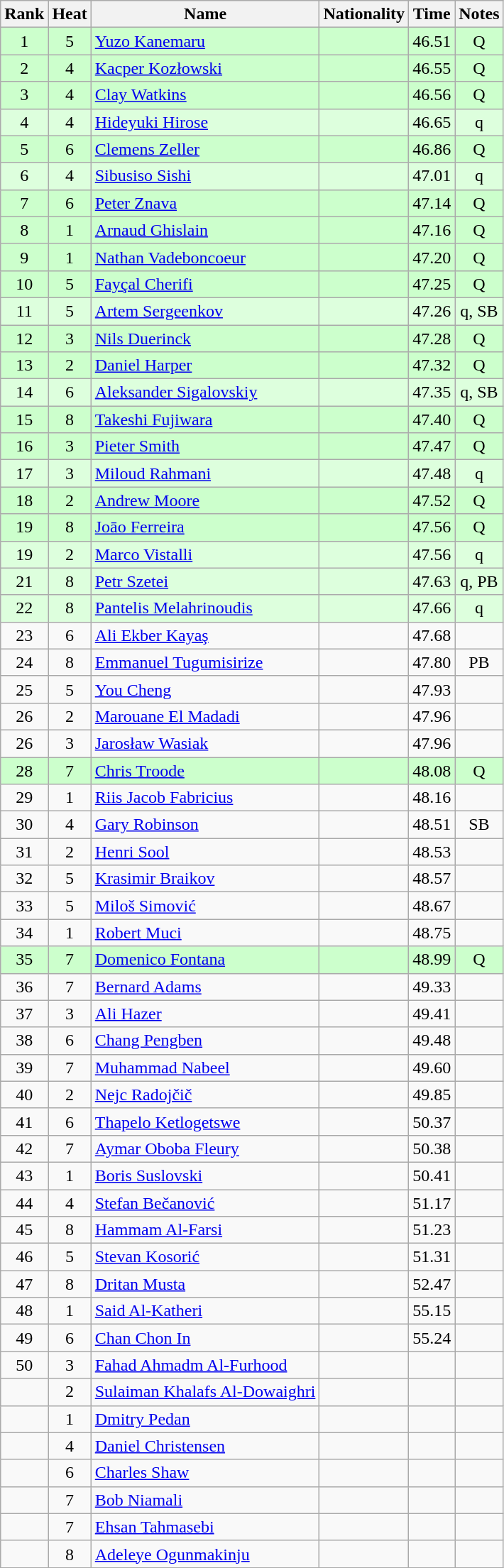<table class="wikitable sortable" style="text-align:center">
<tr>
<th>Rank</th>
<th>Heat</th>
<th>Name</th>
<th>Nationality</th>
<th>Time</th>
<th>Notes</th>
</tr>
<tr bgcolor=ccffcc>
<td>1</td>
<td>5</td>
<td align=left><a href='#'>Yuzo Kanemaru</a></td>
<td align=left></td>
<td>46.51</td>
<td>Q</td>
</tr>
<tr bgcolor=ccffcc>
<td>2</td>
<td>4</td>
<td align=left><a href='#'>Kacper Kozłowski</a></td>
<td align=left></td>
<td>46.55</td>
<td>Q</td>
</tr>
<tr bgcolor=ccffcc>
<td>3</td>
<td>4</td>
<td align=left><a href='#'>Clay Watkins</a></td>
<td align=left></td>
<td>46.56</td>
<td>Q</td>
</tr>
<tr bgcolor=ddffdd>
<td>4</td>
<td>4</td>
<td align=left><a href='#'>Hideyuki Hirose</a></td>
<td align=left></td>
<td>46.65</td>
<td>q</td>
</tr>
<tr bgcolor=ccffcc>
<td>5</td>
<td>6</td>
<td align=left><a href='#'>Clemens Zeller</a></td>
<td align=left></td>
<td>46.86</td>
<td>Q</td>
</tr>
<tr bgcolor=ddffdd>
<td>6</td>
<td>4</td>
<td align=left><a href='#'>Sibusiso Sishi</a></td>
<td align=left></td>
<td>47.01</td>
<td>q</td>
</tr>
<tr bgcolor=ccffcc>
<td>7</td>
<td>6</td>
<td align=left><a href='#'>Peter Znava</a></td>
<td align=left></td>
<td>47.14</td>
<td>Q</td>
</tr>
<tr bgcolor=ccffcc>
<td>8</td>
<td>1</td>
<td align=left><a href='#'>Arnaud Ghislain</a></td>
<td align=left></td>
<td>47.16</td>
<td>Q</td>
</tr>
<tr bgcolor=ccffcc>
<td>9</td>
<td>1</td>
<td align=left><a href='#'>Nathan Vadeboncoeur</a></td>
<td align=left></td>
<td>47.20</td>
<td>Q</td>
</tr>
<tr bgcolor=ccffcc>
<td>10</td>
<td>5</td>
<td align=left><a href='#'>Fayçal Cherifi</a></td>
<td align=left></td>
<td>47.25</td>
<td>Q</td>
</tr>
<tr bgcolor=ddffdd>
<td>11</td>
<td>5</td>
<td align=left><a href='#'>Artem Sergeenkov</a></td>
<td align=left></td>
<td>47.26</td>
<td>q, SB</td>
</tr>
<tr bgcolor=ccffcc>
<td>12</td>
<td>3</td>
<td align=left><a href='#'>Nils Duerinck</a></td>
<td align=left></td>
<td>47.28</td>
<td>Q</td>
</tr>
<tr bgcolor=ccffcc>
<td>13</td>
<td>2</td>
<td align=left><a href='#'>Daniel Harper</a></td>
<td align=left></td>
<td>47.32</td>
<td>Q</td>
</tr>
<tr bgcolor=ddffdd>
<td>14</td>
<td>6</td>
<td align=left><a href='#'>Aleksander Sigalovskiy</a></td>
<td align=left></td>
<td>47.35</td>
<td>q, SB</td>
</tr>
<tr bgcolor=ccffcc>
<td>15</td>
<td>8</td>
<td align=left><a href='#'>Takeshi Fujiwara</a></td>
<td align=left></td>
<td>47.40</td>
<td>Q</td>
</tr>
<tr bgcolor=ccffcc>
<td>16</td>
<td>3</td>
<td align=left><a href='#'>Pieter Smith</a></td>
<td align=left></td>
<td>47.47</td>
<td>Q</td>
</tr>
<tr bgcolor=ddffdd>
<td>17</td>
<td>3</td>
<td align=left><a href='#'>Miloud Rahmani</a></td>
<td align=left></td>
<td>47.48</td>
<td>q</td>
</tr>
<tr bgcolor=ccffcc>
<td>18</td>
<td>2</td>
<td align=left><a href='#'>Andrew Moore</a></td>
<td align=left></td>
<td>47.52</td>
<td>Q</td>
</tr>
<tr bgcolor=ccffcc>
<td>19</td>
<td>8</td>
<td align=left><a href='#'>Joāo Ferreira</a></td>
<td align=left></td>
<td>47.56</td>
<td>Q</td>
</tr>
<tr bgcolor=ddffdd>
<td>19</td>
<td>2</td>
<td align=left><a href='#'>Marco Vistalli</a></td>
<td align=left></td>
<td>47.56</td>
<td>q</td>
</tr>
<tr bgcolor=ddffdd>
<td>21</td>
<td>8</td>
<td align=left><a href='#'>Petr Szetei</a></td>
<td align=left></td>
<td>47.63</td>
<td>q, PB</td>
</tr>
<tr bgcolor=ddffdd>
<td>22</td>
<td>8</td>
<td align=left><a href='#'>Pantelis Melahrinoudis</a></td>
<td align=left></td>
<td>47.66</td>
<td>q</td>
</tr>
<tr>
<td>23</td>
<td>6</td>
<td align=left><a href='#'>Ali Ekber Kayaş</a></td>
<td align=left></td>
<td>47.68</td>
<td></td>
</tr>
<tr>
<td>24</td>
<td>8</td>
<td align=left><a href='#'>Emmanuel Tugumisirize</a></td>
<td align=left></td>
<td>47.80</td>
<td>PB</td>
</tr>
<tr>
<td>25</td>
<td>5</td>
<td align=left><a href='#'>You Cheng</a></td>
<td align=left></td>
<td>47.93</td>
<td></td>
</tr>
<tr>
<td>26</td>
<td>2</td>
<td align=left><a href='#'>Marouane El Madadi</a></td>
<td align=left></td>
<td>47.96</td>
<td></td>
</tr>
<tr>
<td>26</td>
<td>3</td>
<td align=left><a href='#'>Jarosław Wasiak</a></td>
<td align=left></td>
<td>47.96</td>
<td></td>
</tr>
<tr bgcolor=ccffcc>
<td>28</td>
<td>7</td>
<td align=left><a href='#'>Chris Troode</a></td>
<td align=left></td>
<td>48.08</td>
<td>Q</td>
</tr>
<tr>
<td>29</td>
<td>1</td>
<td align=left><a href='#'>Riis Jacob Fabricius</a></td>
<td align=left></td>
<td>48.16</td>
<td></td>
</tr>
<tr>
<td>30</td>
<td>4</td>
<td align=left><a href='#'>Gary Robinson</a></td>
<td align=left></td>
<td>48.51</td>
<td>SB</td>
</tr>
<tr>
<td>31</td>
<td>2</td>
<td align=left><a href='#'>Henri Sool</a></td>
<td align=left></td>
<td>48.53</td>
<td></td>
</tr>
<tr>
<td>32</td>
<td>5</td>
<td align=left><a href='#'>Krasimir Braikov</a></td>
<td align=left></td>
<td>48.57</td>
<td></td>
</tr>
<tr>
<td>33</td>
<td>5</td>
<td align=left><a href='#'>Miloš Simović</a></td>
<td align=left></td>
<td>48.67</td>
<td></td>
</tr>
<tr>
<td>34</td>
<td>1</td>
<td align=left><a href='#'>Robert Muci</a></td>
<td align=left></td>
<td>48.75</td>
<td></td>
</tr>
<tr bgcolor=ccffcc>
<td>35</td>
<td>7</td>
<td align=left><a href='#'>Domenico Fontana</a></td>
<td align=left></td>
<td>48.99</td>
<td>Q</td>
</tr>
<tr>
<td>36</td>
<td>7</td>
<td align=left><a href='#'>Bernard Adams</a></td>
<td align=left></td>
<td>49.33</td>
<td></td>
</tr>
<tr>
<td>37</td>
<td>3</td>
<td align=left><a href='#'>Ali Hazer</a></td>
<td align=left></td>
<td>49.41</td>
<td></td>
</tr>
<tr>
<td>38</td>
<td>6</td>
<td align=left><a href='#'>Chang Pengben</a></td>
<td align=left></td>
<td>49.48</td>
<td></td>
</tr>
<tr>
<td>39</td>
<td>7</td>
<td align=left><a href='#'>Muhammad Nabeel</a></td>
<td align=left></td>
<td>49.60</td>
<td></td>
</tr>
<tr>
<td>40</td>
<td>2</td>
<td align=left><a href='#'>Nejc Radojčič</a></td>
<td align=left></td>
<td>49.85</td>
<td></td>
</tr>
<tr>
<td>41</td>
<td>6</td>
<td align=left><a href='#'>Thapelo Ketlogetswe</a></td>
<td align=left></td>
<td>50.37</td>
<td></td>
</tr>
<tr>
<td>42</td>
<td>7</td>
<td align=left><a href='#'>Aymar Oboba Fleury</a></td>
<td align=left></td>
<td>50.38</td>
<td></td>
</tr>
<tr>
<td>43</td>
<td>1</td>
<td align=left><a href='#'>Boris Suslovski</a></td>
<td align=left></td>
<td>50.41</td>
<td></td>
</tr>
<tr>
<td>44</td>
<td>4</td>
<td align=left><a href='#'>Stefan Bečanović</a></td>
<td align=left></td>
<td>51.17</td>
<td></td>
</tr>
<tr>
<td>45</td>
<td>8</td>
<td align=left><a href='#'>Hammam Al-Farsi</a></td>
<td align=left></td>
<td>51.23</td>
<td></td>
</tr>
<tr>
<td>46</td>
<td>5</td>
<td align=left><a href='#'>Stevan Kosorić</a></td>
<td align=left></td>
<td>51.31</td>
<td></td>
</tr>
<tr>
<td>47</td>
<td>8</td>
<td align=left><a href='#'>Dritan Musta</a></td>
<td align=left></td>
<td>52.47</td>
<td></td>
</tr>
<tr>
<td>48</td>
<td>1</td>
<td align=left><a href='#'>Said Al-Katheri</a></td>
<td align=left></td>
<td>55.15</td>
<td></td>
</tr>
<tr>
<td>49</td>
<td>6</td>
<td align=left><a href='#'>Chan Chon In</a></td>
<td align=left></td>
<td>55.24</td>
<td></td>
</tr>
<tr>
<td>50</td>
<td>3</td>
<td align=left><a href='#'>Fahad Ahmadm Al-Furhood</a></td>
<td align=left></td>
<td></td>
<td></td>
</tr>
<tr>
<td></td>
<td>2</td>
<td align=left><a href='#'>Sulaiman Khalafs Al-Dowaighri</a></td>
<td align=left></td>
<td></td>
<td></td>
</tr>
<tr>
<td></td>
<td>1</td>
<td align=left><a href='#'>Dmitry Pedan</a></td>
<td align=left></td>
<td></td>
<td></td>
</tr>
<tr>
<td></td>
<td>4</td>
<td align=left><a href='#'>Daniel Christensen</a></td>
<td align=left></td>
<td></td>
<td></td>
</tr>
<tr>
<td></td>
<td>6</td>
<td align=left><a href='#'>Charles Shaw</a></td>
<td align=left></td>
<td></td>
<td></td>
</tr>
<tr>
<td></td>
<td>7</td>
<td align=left><a href='#'>Bob Niamali</a></td>
<td align=left></td>
<td></td>
<td></td>
</tr>
<tr>
<td></td>
<td>7</td>
<td align=left><a href='#'>Ehsan Tahmasebi</a></td>
<td align=left></td>
<td></td>
<td></td>
</tr>
<tr>
<td></td>
<td>8</td>
<td align=left><a href='#'>Adeleye Ogunmakinju</a></td>
<td align=left></td>
<td></td>
<td></td>
</tr>
</table>
